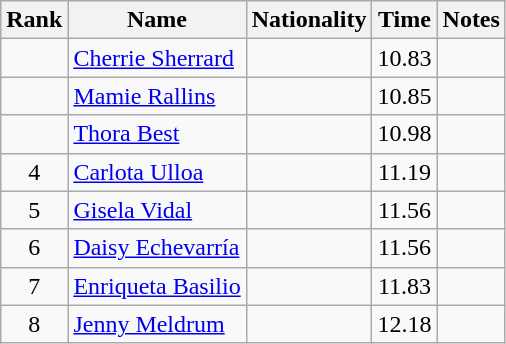<table class="wikitable sortable" style="text-align:center">
<tr>
<th>Rank</th>
<th>Name</th>
<th>Nationality</th>
<th>Time</th>
<th>Notes</th>
</tr>
<tr>
<td></td>
<td align=left><a href='#'>Cherrie Sherrard</a></td>
<td align=left></td>
<td>10.83</td>
<td></td>
</tr>
<tr>
<td></td>
<td align=left><a href='#'>Mamie Rallins</a></td>
<td align=left></td>
<td>10.85</td>
<td></td>
</tr>
<tr>
<td></td>
<td align=left><a href='#'>Thora Best</a></td>
<td align=left></td>
<td>10.98</td>
<td></td>
</tr>
<tr>
<td>4</td>
<td align=left><a href='#'>Carlota Ulloa</a></td>
<td align=left></td>
<td>11.19</td>
<td></td>
</tr>
<tr>
<td>5</td>
<td align=left><a href='#'>Gisela Vidal</a></td>
<td align=left></td>
<td>11.56</td>
<td></td>
</tr>
<tr>
<td>6</td>
<td align=left><a href='#'>Daisy Echevarría</a></td>
<td align=left></td>
<td>11.56</td>
<td></td>
</tr>
<tr>
<td>7</td>
<td align=left><a href='#'>Enriqueta Basilio</a></td>
<td align=left></td>
<td>11.83</td>
<td></td>
</tr>
<tr>
<td>8</td>
<td align=left><a href='#'>Jenny Meldrum</a></td>
<td align=left></td>
<td>12.18</td>
<td></td>
</tr>
</table>
